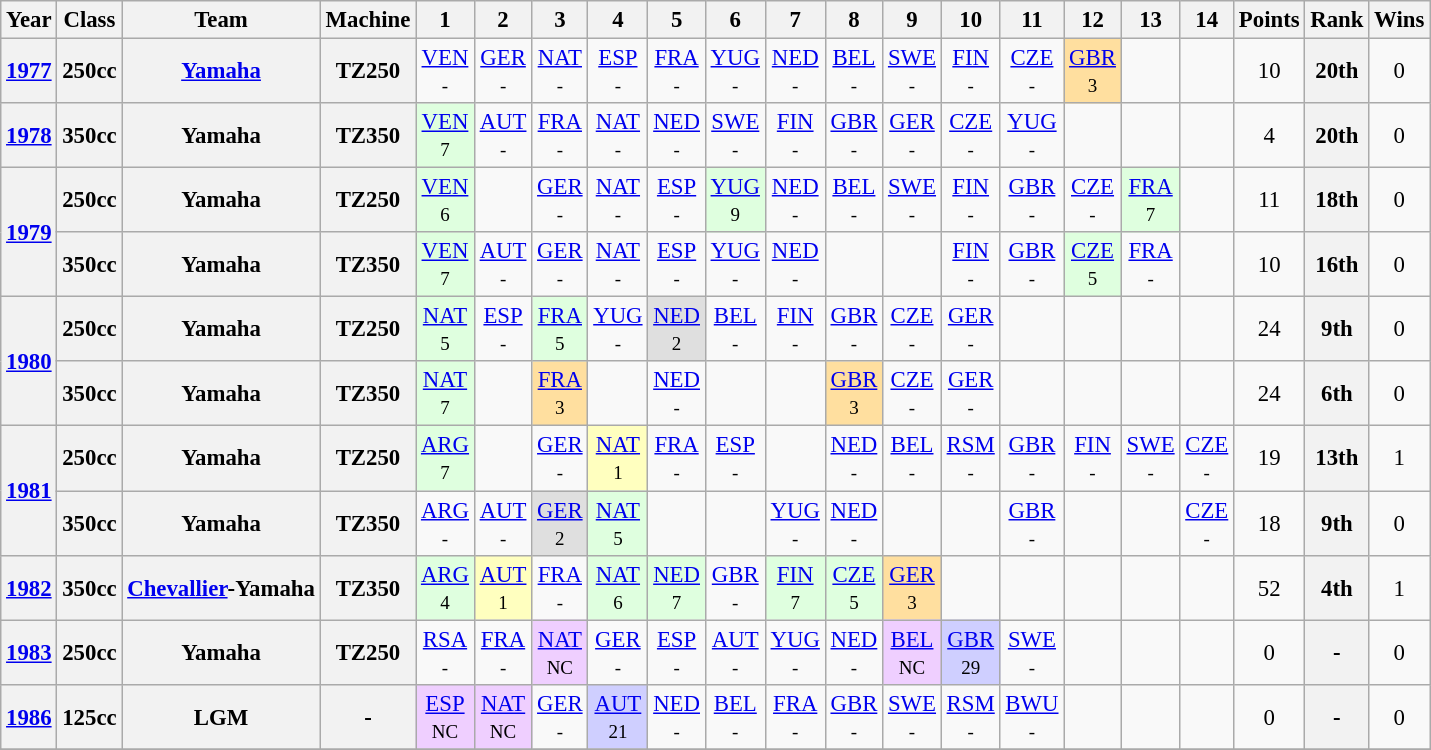<table class="wikitable" style="text-align:center; font-size:95%">
<tr>
<th>Year</th>
<th>Class</th>
<th>Team</th>
<th>Machine</th>
<th>1</th>
<th>2</th>
<th>3</th>
<th>4</th>
<th>5</th>
<th>6</th>
<th>7</th>
<th>8</th>
<th>9</th>
<th>10</th>
<th>11</th>
<th>12</th>
<th>13</th>
<th>14</th>
<th>Points</th>
<th>Rank</th>
<th>Wins</th>
</tr>
<tr>
<th><a href='#'>1977</a></th>
<th>250cc</th>
<th><a href='#'>Yamaha</a></th>
<th>TZ250</th>
<td><a href='#'>VEN</a><br><small>-</small></td>
<td><a href='#'>GER</a><br><small>-</small></td>
<td><a href='#'>NAT</a><br><small>-</small></td>
<td><a href='#'>ESP</a><br><small>-</small></td>
<td><a href='#'>FRA</a><br><small>-</small></td>
<td><a href='#'>YUG</a><br><small>-</small></td>
<td><a href='#'>NED</a><br><small>-</small></td>
<td><a href='#'>BEL</a><br><small>-</small></td>
<td><a href='#'>SWE</a><br><small>-</small></td>
<td><a href='#'>FIN</a><br><small>-</small></td>
<td><a href='#'>CZE</a><br><small>-</small></td>
<td style="background:#FFDF9F;"><a href='#'>GBR</a><br><small>3</small></td>
<td></td>
<td></td>
<td>10</td>
<th>20th</th>
<td>0</td>
</tr>
<tr>
<th><a href='#'>1978</a></th>
<th>350cc</th>
<th>Yamaha</th>
<th>TZ350</th>
<td style="background:#DFFFDF;"><a href='#'>VEN</a><br><small>7</small></td>
<td><a href='#'>AUT</a><br><small>-</small></td>
<td><a href='#'>FRA</a><br><small>-</small></td>
<td><a href='#'>NAT</a><br><small>-</small></td>
<td><a href='#'>NED</a><br><small>-</small></td>
<td><a href='#'>SWE</a><br><small>-</small></td>
<td><a href='#'>FIN</a><br><small>-</small></td>
<td><a href='#'>GBR</a><br><small>-</small></td>
<td><a href='#'>GER</a><br><small>-</small></td>
<td><a href='#'>CZE</a><br><small>-</small></td>
<td><a href='#'>YUG</a><br><small>-</small></td>
<td></td>
<td></td>
<td></td>
<td>4</td>
<th>20th</th>
<td>0</td>
</tr>
<tr>
<th rowspan=2><a href='#'>1979</a></th>
<th>250cc</th>
<th>Yamaha</th>
<th>TZ250</th>
<td style="background:#DFFFDF;"><a href='#'>VEN</a><br><small>6</small></td>
<td></td>
<td><a href='#'>GER</a><br><small>-</small></td>
<td><a href='#'>NAT</a><br><small>-</small></td>
<td><a href='#'>ESP</a><br><small>-</small></td>
<td style="background:#DFFFDF;"><a href='#'>YUG</a><br><small>9</small></td>
<td><a href='#'>NED</a><br><small>-</small></td>
<td><a href='#'>BEL</a><br><small>-</small></td>
<td><a href='#'>SWE</a><br><small>-</small></td>
<td><a href='#'>FIN</a><br><small>-</small></td>
<td><a href='#'>GBR</a><br><small>-</small></td>
<td><a href='#'>CZE</a><br><small>-</small></td>
<td style="background:#DFFFDF;"><a href='#'>FRA</a><br><small>7</small></td>
<td></td>
<td>11</td>
<th>18th</th>
<td>0</td>
</tr>
<tr>
<th>350cc</th>
<th>Yamaha</th>
<th>TZ350</th>
<td style="background:#DFFFDF;"><a href='#'>VEN</a><br><small>7</small></td>
<td><a href='#'>AUT</a><br><small>-</small></td>
<td><a href='#'>GER</a><br><small>-</small></td>
<td><a href='#'>NAT</a><br><small>-</small></td>
<td><a href='#'>ESP</a><br><small>-</small></td>
<td><a href='#'>YUG</a><br><small>-</small></td>
<td><a href='#'>NED</a><br><small>-</small></td>
<td></td>
<td></td>
<td><a href='#'>FIN</a><br><small>-</small></td>
<td><a href='#'>GBR</a><br><small>-</small></td>
<td style="background:#DFFFDF;"><a href='#'>CZE</a><br><small>5</small></td>
<td><a href='#'>FRA</a><br><small>-</small></td>
<td></td>
<td>10</td>
<th>16th</th>
<td>0</td>
</tr>
<tr>
<th rowspan=2><a href='#'>1980</a></th>
<th>250cc</th>
<th>Yamaha</th>
<th>TZ250</th>
<td style="background:#DFFFDF;"><a href='#'>NAT</a><br><small>5</small></td>
<td><a href='#'>ESP</a><br><small>-</small></td>
<td style="background:#DFFFDF;"><a href='#'>FRA</a><br><small>5</small></td>
<td><a href='#'>YUG</a><br><small>-</small></td>
<td style="background:#DFDFDF;"><a href='#'>NED</a><br><small>2</small></td>
<td><a href='#'>BEL</a><br><small>-</small></td>
<td><a href='#'>FIN</a><br><small>-</small></td>
<td><a href='#'>GBR</a><br><small>-</small></td>
<td><a href='#'>CZE</a><br><small>-</small></td>
<td><a href='#'>GER</a><br><small>-</small></td>
<td></td>
<td></td>
<td></td>
<td></td>
<td>24</td>
<th>9th</th>
<td>0</td>
</tr>
<tr>
<th>350cc</th>
<th>Yamaha</th>
<th>TZ350</th>
<td style="background:#DFFFDF;"><a href='#'>NAT</a><br><small>7</small></td>
<td></td>
<td style="background:#FFDF9F;"><a href='#'>FRA</a><br><small>3</small></td>
<td></td>
<td><a href='#'>NED</a><br><small>-</small></td>
<td></td>
<td></td>
<td style="background:#FFDF9F;"><a href='#'>GBR</a><br><small>3</small></td>
<td><a href='#'>CZE</a><br><small>-</small></td>
<td><a href='#'>GER</a><br><small>-</small></td>
<td></td>
<td></td>
<td></td>
<td></td>
<td>24</td>
<th>6th</th>
<td>0</td>
</tr>
<tr>
<th rowspan=2><a href='#'>1981</a></th>
<th>250cc</th>
<th>Yamaha</th>
<th>TZ250</th>
<td style="background:#DFFFDF;"><a href='#'>ARG</a><br><small>7</small></td>
<td></td>
<td><a href='#'>GER</a><br><small>-</small></td>
<td style="background:#FFFFBF;"><a href='#'>NAT</a><br><small>1</small></td>
<td><a href='#'>FRA</a><br><small>-</small></td>
<td><a href='#'>ESP</a><br><small>-</small></td>
<td></td>
<td><a href='#'>NED</a><br><small>-</small></td>
<td><a href='#'>BEL</a><br><small>-</small></td>
<td><a href='#'>RSM</a><br><small>-</small></td>
<td><a href='#'>GBR</a><br><small>-</small></td>
<td><a href='#'>FIN</a><br><small>-</small></td>
<td><a href='#'>SWE</a><br><small>-</small></td>
<td><a href='#'>CZE</a><br><small>-</small></td>
<td>19</td>
<th>13th</th>
<td>1</td>
</tr>
<tr>
<th>350cc</th>
<th>Yamaha</th>
<th>TZ350</th>
<td><a href='#'>ARG</a><br><small>-</small></td>
<td><a href='#'>AUT</a><br><small>-</small></td>
<td style="background:#DFDFDF;"><a href='#'>GER</a><br><small>2</small></td>
<td style="background:#DFFFDF;"><a href='#'>NAT</a><br><small>5</small></td>
<td></td>
<td></td>
<td><a href='#'>YUG</a><br><small>-</small></td>
<td><a href='#'>NED</a><br><small>-</small></td>
<td></td>
<td></td>
<td><a href='#'>GBR</a><br><small>-</small></td>
<td></td>
<td></td>
<td><a href='#'>CZE</a><br><small>-</small></td>
<td>18</td>
<th>9th</th>
<td>0</td>
</tr>
<tr>
<th><a href='#'>1982</a></th>
<th>350cc</th>
<th><a href='#'>Chevallier</a>-Yamaha</th>
<th>TZ350</th>
<td style="background:#DFFFDF;"><a href='#'>ARG</a><br><small>4</small></td>
<td style="background:#FFFFBF;"><a href='#'>AUT</a><br><small>1</small></td>
<td><a href='#'>FRA</a><br><small>-</small></td>
<td style="background:#DFFFDF;"><a href='#'>NAT</a><br><small>6</small></td>
<td style="background:#DFFFDF;"><a href='#'>NED</a><br><small>7</small></td>
<td><a href='#'>GBR</a><br><small>-</small></td>
<td style="background:#DFFFDF;"><a href='#'>FIN</a><br><small>7</small></td>
<td style="background:#DFFFDF;"><a href='#'>CZE</a><br><small>5</small></td>
<td style="background:#FFDF9F;"><a href='#'>GER</a><br><small>3</small></td>
<td></td>
<td></td>
<td></td>
<td></td>
<td></td>
<td>52</td>
<th>4th</th>
<td>1</td>
</tr>
<tr>
<th><a href='#'>1983</a></th>
<th>250cc</th>
<th>Yamaha</th>
<th>TZ250</th>
<td><a href='#'>RSA</a><br><small>-</small></td>
<td><a href='#'>FRA</a><br><small>-</small></td>
<td style="background:#EFCFFF;"><a href='#'>NAT</a><br><small>NC</small></td>
<td><a href='#'>GER</a><br><small>-</small></td>
<td><a href='#'>ESP</a><br><small>-</small></td>
<td><a href='#'>AUT</a><br><small>-</small></td>
<td><a href='#'>YUG</a><br><small>-</small></td>
<td><a href='#'>NED</a><br><small>-</small></td>
<td style="background:#EFCFFF;"><a href='#'>BEL</a><br><small>NC</small></td>
<td style="background:#cfcfff;"><a href='#'>GBR</a><br><small>29</small></td>
<td><a href='#'>SWE</a><br><small>-</small></td>
<td></td>
<td></td>
<td></td>
<td>0</td>
<th>-</th>
<td>0</td>
</tr>
<tr>
<th><a href='#'>1986</a></th>
<th>125cc</th>
<th>LGM</th>
<th>-</th>
<td style="background:#EFCFFF;"><a href='#'>ESP</a><br><small>NC</small></td>
<td style="background:#EFCFFF;"><a href='#'>NAT</a><br><small>NC</small></td>
<td><a href='#'>GER</a><br><small>-</small></td>
<td style="background:#cfcfff;"><a href='#'>AUT</a><br><small>21</small></td>
<td><a href='#'>NED</a><br><small>-</small></td>
<td><a href='#'>BEL</a><br><small>-</small></td>
<td><a href='#'>FRA</a><br><small>-</small></td>
<td><a href='#'>GBR</a><br><small>-</small></td>
<td><a href='#'>SWE</a><br><small>-</small></td>
<td><a href='#'>RSM</a><br><small>-</small></td>
<td><a href='#'>BWU</a><br><small>-</small></td>
<td></td>
<td></td>
<td></td>
<td>0</td>
<th>-</th>
<td>0</td>
</tr>
<tr>
</tr>
</table>
